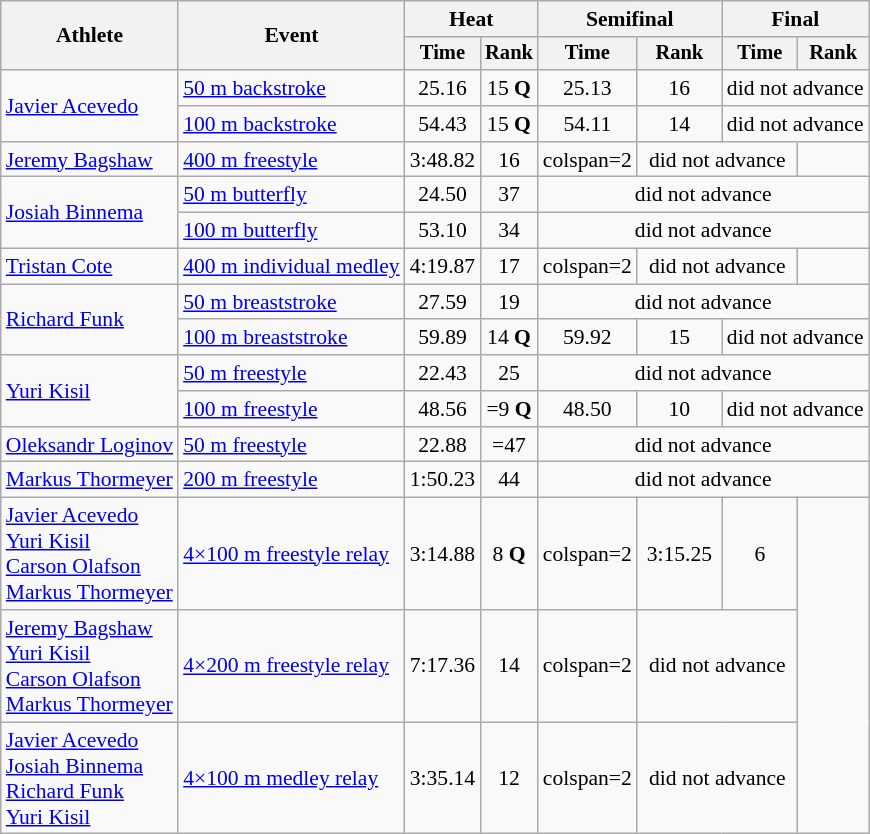<table class=wikitable style="font-size:90%">
<tr>
<th rowspan="2">Athlete</th>
<th rowspan="2">Event</th>
<th colspan="2">Heat</th>
<th colspan="2">Semifinal</th>
<th colspan="2">Final</th>
</tr>
<tr style="font-size:95%">
<th>Time</th>
<th>Rank</th>
<th>Time</th>
<th>Rank</th>
<th>Time</th>
<th>Rank</th>
</tr>
<tr align=center>
<td align=left rowspan=2><a href='#'>Javier Acevedo</a></td>
<td align=left><a href='#'>50 m backstroke</a></td>
<td>25.16</td>
<td>15 <strong>Q</strong></td>
<td>25.13</td>
<td>16</td>
<td colspan=2>did not advance</td>
</tr>
<tr align=center>
<td align=left><a href='#'>100 m backstroke</a></td>
<td>54.43</td>
<td>15 <strong>Q</strong></td>
<td>54.11</td>
<td>14</td>
<td colspan=2>did not advance</td>
</tr>
<tr align=center>
<td align=left><a href='#'>Jeremy Bagshaw</a></td>
<td align=left><a href='#'>400 m freestyle</a></td>
<td>3:48.82</td>
<td>16</td>
<td>colspan=2 </td>
<td colspan=2>did not advance</td>
</tr>
<tr align=center>
<td align=left rowspan=2><a href='#'>Josiah Binnema</a></td>
<td align=left><a href='#'>50 m butterfly</a></td>
<td>24.50</td>
<td>37</td>
<td colspan=4>did not advance</td>
</tr>
<tr align=center>
<td align=left><a href='#'>100 m butterfly</a></td>
<td>53.10</td>
<td>34</td>
<td colspan=4>did not advance</td>
</tr>
<tr align=center>
<td align=left><a href='#'>Tristan Cote</a></td>
<td align=left><a href='#'>400 m individual medley</a></td>
<td>4:19.87</td>
<td>17</td>
<td>colspan=2 </td>
<td colspan=2>did not advance</td>
</tr>
<tr align=center>
<td align=left rowspan=2><a href='#'>Richard Funk</a></td>
<td align=left><a href='#'>50 m breaststroke</a></td>
<td>27.59</td>
<td>19</td>
<td colspan=4>did not advance</td>
</tr>
<tr align=center>
<td align=left><a href='#'>100 m breaststroke</a></td>
<td>59.89</td>
<td>14 <strong>Q</strong></td>
<td>59.92</td>
<td>15</td>
<td colspan=2>did not advance</td>
</tr>
<tr align=center>
<td align=left rowspan=2><a href='#'>Yuri Kisil</a></td>
<td align=left><a href='#'>50 m freestyle</a></td>
<td>22.43</td>
<td>25</td>
<td colspan=4>did not advance</td>
</tr>
<tr align=center>
<td align=left><a href='#'>100 m freestyle</a></td>
<td>48.56</td>
<td>=9 <strong>Q</strong></td>
<td>48.50</td>
<td>10</td>
<td colspan=2>did not advance</td>
</tr>
<tr align=center>
<td align=left><a href='#'>Oleksandr Loginov</a></td>
<td align=left><a href='#'>50 m freestyle</a></td>
<td>22.88</td>
<td>=47</td>
<td colspan=4>did not advance</td>
</tr>
<tr align=center>
<td align=left><a href='#'>Markus Thormeyer</a></td>
<td align=left><a href='#'>200 m freestyle</a></td>
<td>1:50.23</td>
<td>44</td>
<td colspan=4>did not advance</td>
</tr>
<tr align=center>
<td align=left><a href='#'>Javier Acevedo</a><br><a href='#'>Yuri Kisil</a><br><a href='#'>Carson Olafson</a><br><a href='#'>Markus Thormeyer</a></td>
<td align=left><a href='#'>4×100 m freestyle relay</a></td>
<td>3:14.88</td>
<td>8 <strong>Q</strong></td>
<td>colspan=2 </td>
<td>3:15.25</td>
<td>6</td>
</tr>
<tr align=center>
<td align=left><a href='#'>Jeremy Bagshaw</a><br><a href='#'>Yuri Kisil</a><br><a href='#'>Carson Olafson</a><br><a href='#'>Markus Thormeyer</a></td>
<td align=left><a href='#'>4×200 m freestyle relay</a></td>
<td>7:17.36</td>
<td>14</td>
<td>colspan=2 </td>
<td colspan=2>did not advance</td>
</tr>
<tr align=center>
<td align=left><a href='#'>Javier Acevedo</a><br><a href='#'>Josiah Binnema</a><br><a href='#'>Richard Funk</a><br><a href='#'>Yuri Kisil</a></td>
<td align=left><a href='#'>4×100 m medley relay</a></td>
<td>3:35.14</td>
<td>12</td>
<td>colspan=2 </td>
<td colspan=2>did not advance</td>
</tr>
</table>
